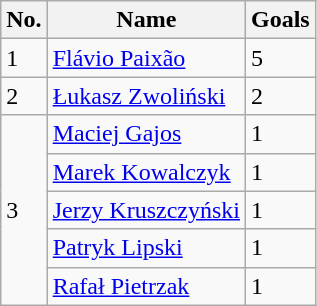<table class="wikitable" style="display: inline-table;">
<tr>
<th>No.</th>
<th>Name</th>
<th>Goals</th>
</tr>
<tr>
<td>1</td>
<td><a href='#'>Flávio Paixão</a></td>
<td>5</td>
</tr>
<tr>
<td>2</td>
<td><a href='#'>Łukasz Zwoliński</a></td>
<td>2</td>
</tr>
<tr>
<td rowspan=5>3</td>
<td><a href='#'>Maciej Gajos</a></td>
<td>1</td>
</tr>
<tr>
<td><a href='#'>Marek Kowalczyk</a></td>
<td>1</td>
</tr>
<tr>
<td><a href='#'>Jerzy Kruszczyński</a></td>
<td>1</td>
</tr>
<tr>
<td><a href='#'>Patryk Lipski</a></td>
<td>1</td>
</tr>
<tr>
<td><a href='#'>Rafał Pietrzak</a></td>
<td>1</td>
</tr>
</table>
